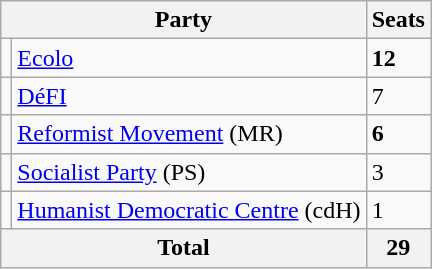<table class="wikitable">
<tr>
<th colspan="2">Party</th>
<th>Seats</th>
</tr>
<tr>
<td></td>
<td><a href='#'>Ecolo</a></td>
<td><strong>12</strong></td>
</tr>
<tr>
<td></td>
<td><a href='#'>DéFI</a></td>
<td>7</td>
</tr>
<tr>
<td></td>
<td><a href='#'>Reformist Movement</a> (MR)</td>
<td><strong>6</strong></td>
</tr>
<tr>
<td></td>
<td><a href='#'>Socialist Party</a> (PS)</td>
<td>3</td>
</tr>
<tr>
<td></td>
<td><a href='#'>Humanist Democratic Centre</a> (cdH)</td>
<td>1</td>
</tr>
<tr>
<th colspan="2">Total</th>
<th>29</th>
</tr>
</table>
